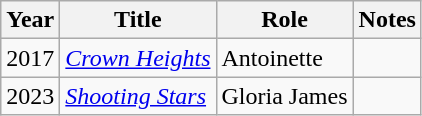<table class="wikitable sortable">
<tr>
<th>Year</th>
<th>Title</th>
<th>Role</th>
<th class="unsortable">Notes</th>
</tr>
<tr>
<td>2017</td>
<td><em><a href='#'>Crown Heights</a></em></td>
<td>Antoinette</td>
<td></td>
</tr>
<tr>
<td>2023</td>
<td><em><a href='#'>Shooting Stars</a></em></td>
<td>Gloria James</td>
<td></td>
</tr>
</table>
